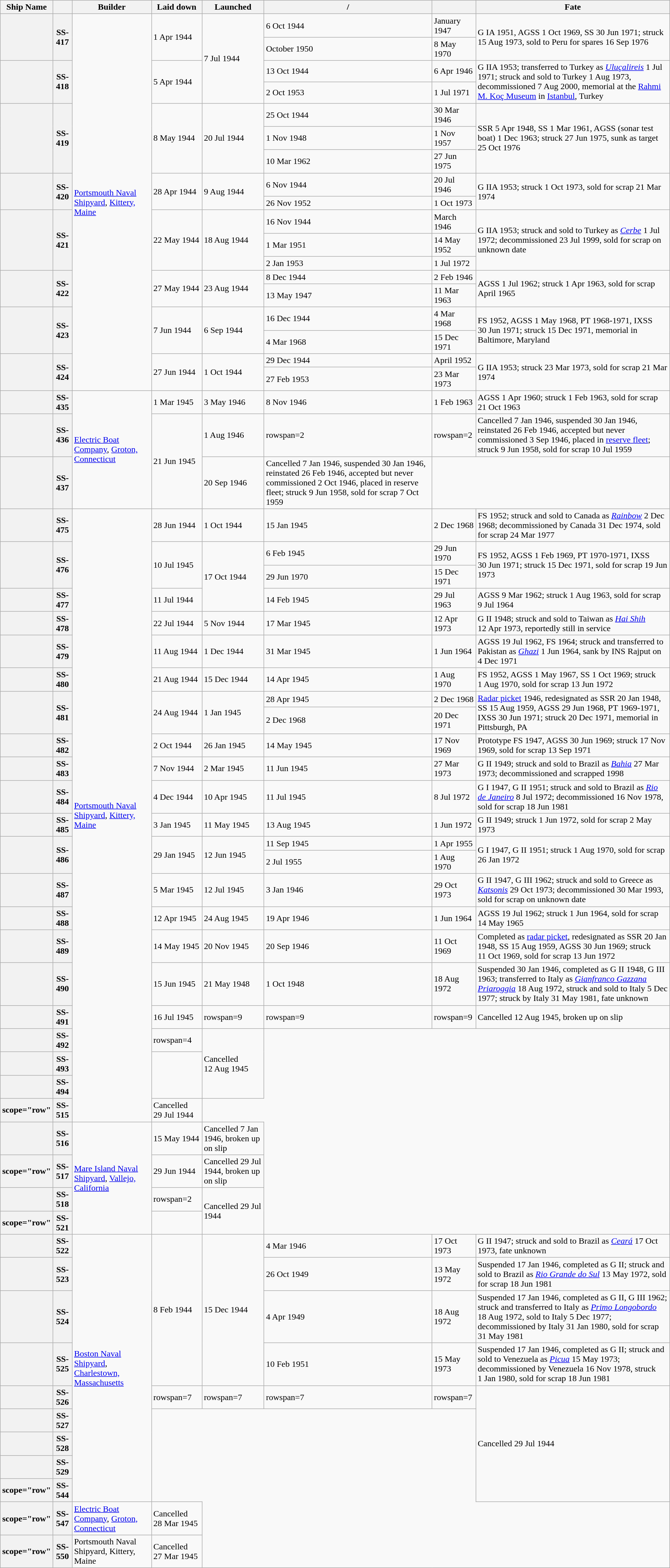<table class="sortable wikitable plainrowheaders">
<tr>
<th scope="col">Ship Name</th>
<th scope="col"></th>
<th scope="col">Builder</th>
<th scope="col">Laid down</th>
<th scope="col">Launched</th>
<th scope="col">/</th>
<th scope="col"></th>
<th scope="col">Fate</th>
</tr>
<tr>
<th scope="row" rowspan=2></th>
<th scope="row" rowspan=2>SS-417</th>
<td rowspan=18><a href='#'>Portsmouth Naval Shipyard</a>, <a href='#'>Kittery, Maine</a></td>
<td rowspan=2>1 Apr 1944</td>
<td rowspan=4>7 Jul 1944</td>
<td>6 Oct 1944</td>
<td>January 1947</td>
<td rowspan=2>G IA 1951, AGSS 1 Oct 1969, SS 30 Jun 1971; struck 15 Aug 1973, sold to Peru for spares 16 Sep 1976</td>
</tr>
<tr>
<td>October 1950</td>
<td>8 May 1970</td>
</tr>
<tr>
<th scope="row" rowspan=2></th>
<th scope="row" rowspan=2>SS-418</th>
<td rowspan=2>5 Apr 1944</td>
<td>13 Oct 1944</td>
<td>6 Apr 1946</td>
<td rowspan=2>G IIA 1953; transferred to Turkey as <a href='#'><em>Uluçalireis</em></a> 1 Jul 1971; struck and sold to Turkey 1 Aug 1973, decommissioned 7 Aug 2000, memorial at the <a href='#'>Rahmi M. Koç Museum</a> in <a href='#'>Istanbul</a>, Turkey</td>
</tr>
<tr>
<td>2 Oct 1953</td>
<td>1 Jul 1971</td>
</tr>
<tr>
<th scope="row" rowspan=3></th>
<th scope="row" rowspan=3>SS-419</th>
<td rowspan=3>8 May 1944</td>
<td rowspan=3>20 Jul 1944</td>
<td>25 Oct 1944</td>
<td>30 Mar 1946</td>
<td rowspan=3>SSR 5 Apr 1948, SS 1 Mar 1961, AGSS (sonar test boat) 1 Dec 1963; struck 27 Jun 1975, sunk as target 25 Oct 1976</td>
</tr>
<tr>
<td>1 Nov 1948</td>
<td>1 Nov 1957</td>
</tr>
<tr>
<td>10 Mar 1962</td>
<td>27 Jun 1975</td>
</tr>
<tr>
<th scope="row" rowspan=2></th>
<th scope="row" rowspan=2>SS-420</th>
<td rowspan=2>28 Apr 1944</td>
<td rowspan=2>9 Aug 1944</td>
<td>6 Nov 1944</td>
<td>20 Jul 1946</td>
<td rowspan=2>G IIA 1953; struck 1 Oct 1973, sold for scrap 21 Mar 1974</td>
</tr>
<tr>
<td>26 Nov 1952</td>
<td>1 Oct 1973</td>
</tr>
<tr>
<th scope="row" rowspan=3></th>
<th scope="row" rowspan=3>SS-421</th>
<td rowspan=3>22 May 1944</td>
<td rowspan=3>18 Aug 1944</td>
<td>16 Nov 1944</td>
<td>March 1946</td>
<td rowspan=3>G IIA 1953; struck and sold to Turkey as <a href='#'><em>Cerbe</em></a> 1 Jul 1972; decommissioned 23 Jul 1999, sold for scrap on unknown date</td>
</tr>
<tr>
<td>1 Mar 1951</td>
<td>14 May 1952</td>
</tr>
<tr>
<td>2 Jan 1953</td>
<td>1 Jul 1972</td>
</tr>
<tr>
<th scope="row" rowspan=2></th>
<th scope="row" rowspan=2>SS-422</th>
<td rowspan=2>27 May 1944</td>
<td rowspan=2>23 Aug 1944</td>
<td>8 Dec 1944</td>
<td>2 Feb 1946</td>
<td rowspan=2>AGSS 1 Jul 1962; struck 1 Apr 1963, sold for scrap April 1965</td>
</tr>
<tr>
<td>13 May 1947</td>
<td>11 Mar 1963</td>
</tr>
<tr>
<th scope="row" rowspan=2></th>
<th scope="row" rowspan=2>SS-423</th>
<td rowspan=2>7 Jun 1944</td>
<td rowspan=2>6 Sep 1944</td>
<td>16 Dec 1944</td>
<td>4 Mar 1968</td>
<td rowspan=2>FS 1952, AGSS 1 May 1968, PT 1968-1971, IXSS 30 Jun 1971; struck 15 Dec 1971, memorial in Baltimore, Maryland</td>
</tr>
<tr>
<td>4 Mar 1968</td>
<td>15 Dec 1971</td>
</tr>
<tr>
<th scope="row" rowspan=2></th>
<th scope="row" rowspan=2>SS-424</th>
<td rowspan=2>27 Jun 1944</td>
<td rowspan=2>1 Oct 1944</td>
<td>29 Dec 1944</td>
<td>April 1952</td>
<td rowspan=2>G IIA 1953; struck 23 Mar 1973, sold for scrap 21 Mar 1974</td>
</tr>
<tr>
<td>27 Feb 1953</td>
<td>23 Mar 1973</td>
</tr>
<tr>
<th scope="row"></th>
<th scope="row">SS-435</th>
<td rowspan=3><a href='#'>Electric Boat Company</a>, <a href='#'>Groton, Connecticut</a></td>
<td>1 Mar 1945</td>
<td>3 May 1946</td>
<td>8 Nov 1946</td>
<td>1 Feb 1963</td>
<td>AGSS 1 Apr 1960; struck 1 Feb 1963, sold for scrap 21 Oct 1963</td>
</tr>
<tr>
<th scope="row"></th>
<th scope="row">SS-436</th>
<td rowspan=2>21 Jun 1945</td>
<td>1 Aug 1946</td>
<td>rowspan=2 </td>
<td>rowspan=2 </td>
<td>Cancelled 7 Jan 1946, suspended 30 Jan 1946, reinstated 26 Feb 1946, accepted but never commissioned 3 Sep 1946, placed in <a href='#'>reserve fleet</a>; struck 9 Jun 1958, sold for scrap 10 Jul 1959</td>
</tr>
<tr>
<th scope="row"></th>
<th scope="row">SS-437</th>
<td>20 Sep 1946</td>
<td>Cancelled 7 Jan 1946, suspended 30 Jan 1946, reinstated 26 Feb 1946, accepted but never commissioned 2 Oct 1946, placed in reserve fleet; struck 9 Jun 1958, sold for scrap 7 Oct 1959</td>
</tr>
<tr>
<th scope="row"></th>
<th scope="row">SS-475</th>
<td rowspan=24><a href='#'>Portsmouth Naval Shipyard</a>, <a href='#'>Kittery, Maine</a></td>
<td>28 Jun 1944</td>
<td>1 Oct 1944</td>
<td>15 Jan 1945</td>
<td>2 Dec 1968</td>
<td>FS 1952; struck and sold to Canada as <a href='#'><em>Rainbow</em></a> 2 Dec 1968; decommissioned by Canada 31 Dec 1974, sold for scrap 24 Mar 1977</td>
</tr>
<tr>
<th scope="row" rowspan=2></th>
<th scope="row" rowspan=2>SS-476</th>
<td rowspan=2>10 Jul 1945</td>
<td rowspan=3>17 Oct 1944</td>
<td>6 Feb 1945</td>
<td>29 Jun 1970</td>
<td rowspan=2>FS 1952, AGSS 1 Feb 1969, PT 1970-1971, IXSS 30 Jun 1971; struck 15 Dec 1971, sold for scrap 19 Jun 1973</td>
</tr>
<tr>
<td>29 Jun 1970</td>
<td>15 Dec 1971</td>
</tr>
<tr>
<th scope="row"></th>
<th scope="row">SS-477</th>
<td>11 Jul 1944</td>
<td>14 Feb 1945</td>
<td>29 Jul 1963</td>
<td>AGSS 9 Mar 1962; struck 1 Aug 1963, sold for scrap 9 Jul 1964</td>
</tr>
<tr>
<th scope="row"></th>
<th scope="row">SS-478</th>
<td>22 Jul 1944</td>
<td>5 Nov 1944</td>
<td>17 Mar 1945</td>
<td>12 Apr 1973</td>
<td>G II 1948; struck and sold to Taiwan as <a href='#'><em>Hai Shih</em></a> 12 Apr 1973, reportedly still in service</td>
</tr>
<tr>
<th scope="row"></th>
<th scope="row">SS-479</th>
<td>11 Aug 1944</td>
<td>1 Dec 1944</td>
<td>31 Mar 1945</td>
<td>1 Jun 1964</td>
<td>AGSS 19 Jul 1962, FS 1964; struck and transferred to Pakistan as <a href='#'><em>Ghazi</em></a> 1 Jun 1964, sank by INS Rajput on 4 Dec 1971</td>
</tr>
<tr>
<th scope="row"></th>
<th scope="row">SS-480</th>
<td>21 Aug 1944</td>
<td>15 Dec 1944</td>
<td>14 Apr 1945</td>
<td>1 Aug 1970</td>
<td>FS 1952, AGSS 1 May 1967, SS 1 Oct 1969; struck 1 Aug 1970, sold for scrap 13 Jun 1972</td>
</tr>
<tr>
<th scope="row" rowspan=2></th>
<th scope="row" rowspan=2>SS-481</th>
<td rowspan=2>24 Aug 1944</td>
<td rowspan=2>1 Jan 1945</td>
<td>28 Apr 1945</td>
<td>2 Dec 1968</td>
<td rowspan=2><a href='#'>Radar picket</a> 1946, redesignated as SSR 20 Jan 1948, SS 15 Aug 1959, AGSS 29 Jun 1968, PT 1969-1971, IXSS 30 Jun 1971; struck 20 Dec 1971, memorial in Pittsburgh, PA</td>
</tr>
<tr>
<td>2 Dec 1968</td>
<td>20 Dec 1971</td>
</tr>
<tr>
<th scope="row"></th>
<th scope="row">SS-482</th>
<td>2 Oct 1944</td>
<td>26 Jan 1945</td>
<td>14 May 1945</td>
<td>17 Nov 1969</td>
<td>Prototype FS 1947, AGSS 30 Jun 1969; struck 17 Nov 1969, sold for scrap 13 Sep 1971</td>
</tr>
<tr>
<th scope="row"></th>
<th scope="row">SS-483</th>
<td>7 Nov 1944</td>
<td>2 Mar 1945</td>
<td>11 Jun 1945</td>
<td>27 Mar 1973</td>
<td>G II 1949; struck and sold to Brazil as <a href='#'><em>Bahia</em></a> 27 Mar 1973; decommissioned and scrapped 1998</td>
</tr>
<tr>
<th scope="row"></th>
<th scope="row">SS-484</th>
<td>4 Dec 1944</td>
<td>10 Apr 1945</td>
<td>11 Jul 1945</td>
<td>8 Jul 1972</td>
<td>G I 1947, G II 1951; struck and sold to Brazil as <a href='#'><em>Rio de Janeiro</em></a> 8 Jul 1972; decommissioned 16 Nov 1978, sold for scrap 18 Jun 1981</td>
</tr>
<tr>
<th scope="row"></th>
<th scope="row">SS-485</th>
<td>3 Jan 1945</td>
<td>11 May 1945</td>
<td>13 Aug 1945</td>
<td>1 Jun 1972</td>
<td>G II 1949; struck 1 Jun 1972, sold for scrap 2 May 1973</td>
</tr>
<tr>
<th scope="row" rowspan=2></th>
<th scope="row" rowspan=2>SS-486</th>
<td rowspan=2>29 Jan 1945</td>
<td rowspan=2>12 Jun 1945</td>
<td>11 Sep 1945</td>
<td>1 Apr 1955</td>
<td rowspan=2>G I 1947, G II 1951; struck 1 Aug 1970, sold for scrap 26 Jan 1972</td>
</tr>
<tr>
<td>2 Jul 1955</td>
<td>1 Aug 1970</td>
</tr>
<tr>
<th scope="row"></th>
<th scope="row">SS-487</th>
<td>5 Mar 1945</td>
<td>12 Jul 1945</td>
<td>3 Jan 1946</td>
<td>29 Oct 1973</td>
<td>G II 1947, G III 1962; struck and sold to Greece as <a href='#'><em>Katsonis</em></a> 29 Oct 1973; decommissioned 30 Mar 1993, sold for scrap on unknown date</td>
</tr>
<tr>
<th scope="row"></th>
<th scope="row">SS-488</th>
<td>12 Apr 1945</td>
<td>24 Aug 1945</td>
<td>19 Apr 1946</td>
<td>1 Jun 1964</td>
<td>AGSS 19 Jul 1962; struck 1 Jun 1964, sold for scrap 14 May 1965</td>
</tr>
<tr>
<th scope="row"></th>
<th scope="row">SS-489</th>
<td>14 May 1945</td>
<td>20 Nov 1945</td>
<td>20 Sep 1946</td>
<td>11 Oct 1969</td>
<td>Completed as <a href='#'>radar picket</a>, redesignated as SSR 20 Jan 1948, SS 15 Aug 1959, AGSS 30 Jun 1969; struck 11 Oct 1969, sold for scrap 13 Jun 1972</td>
</tr>
<tr>
<th scope="row"></th>
<th scope="row">SS-490</th>
<td>15 Jun 1945</td>
<td>21 May 1948</td>
<td>1 Oct 1948</td>
<td>18 Aug 1972</td>
<td>Suspended 30 Jan 1946, completed as G II 1948, G III 1963; transferred to Italy as <a href='#'><em>Gianfranco Gazzana Priaroggia</em></a> 18 Aug 1972, struck and sold to Italy 5 Dec 1977; struck by Italy 31 May 1981, fate unknown</td>
</tr>
<tr>
<th scope="row"></th>
<th scope="row">SS-491</th>
<td>16 Jul 1945</td>
<td>rowspan=9 </td>
<td>rowspan=9 </td>
<td>rowspan=9 </td>
<td>Cancelled 12 Aug 1945, broken up on slip</td>
</tr>
<tr>
<th scope="row"></th>
<th scope="row">SS-492</th>
<td>rowspan=4 </td>
<td rowspan=3>Cancelled 12 Aug 1945</td>
</tr>
<tr>
<th scope="row"></th>
<th scope="row">SS-493</th>
</tr>
<tr>
<th scope="row"></th>
<th scope="row">SS-494</th>
</tr>
<tr>
<th>scope="row" </th>
<th scope="row">SS-515</th>
<td>Cancelled 29 Jul 1944</td>
</tr>
<tr>
<th scope="row"></th>
<th scope="row">SS-516</th>
<td rowspan=4><a href='#'>Mare Island Naval Shipyard</a>, <a href='#'>Vallejo, California</a></td>
<td>15 May 1944</td>
<td>Cancelled 7 Jan 1946, broken up on slip</td>
</tr>
<tr>
<th>scope="row" </th>
<th scope="row">SS-517</th>
<td>29 Jun 1944</td>
<td>Cancelled 29 Jul 1944, broken up on slip</td>
</tr>
<tr>
<th scope="row"></th>
<th scope="row">SS-518</th>
<td>rowspan=2 </td>
<td rowspan=2>Cancelled 29 Jul 1944</td>
</tr>
<tr>
<th>scope="row" </th>
<th scope="row">SS-521</th>
</tr>
<tr>
<th scope="row"></th>
<th scope="row">SS-522</th>
<td rowspan=9><a href='#'>Boston Naval Shipyard</a>, <a href='#'>Charlestown, Massachusetts</a></td>
<td rowspan=4>8 Feb 1944</td>
<td rowspan=4>15 Dec 1944</td>
<td>4 Mar 1946</td>
<td>17 Oct 1973</td>
<td>G II 1947; struck and sold to Brazil as <a href='#'><em>Ceará</em></a> 17 Oct 1973, fate unknown</td>
</tr>
<tr>
<th scope="row"></th>
<th scope="row">SS-523</th>
<td>26 Oct 1949</td>
<td>13 May 1972</td>
<td>Suspended 17 Jan 1946, completed as G II; struck and sold to Brazil as <a href='#'><em>Rio Grande do Sul</em></a> 13 May 1972, sold for scrap 18 Jun 1981</td>
</tr>
<tr>
<th scope="row"></th>
<th scope="row">SS-524</th>
<td>4 Apr 1949</td>
<td>18 Aug 1972</td>
<td>Suspended 17 Jan 1946, completed as G II, G III 1962; struck and transferred to Italy as <a href='#'><em>Primo Longobordo</em></a> 18 Aug 1972, sold to Italy 5 Dec 1977; decommissioned by Italy 31 Jan 1980, sold for scrap 31 May 1981</td>
</tr>
<tr>
<th scope="row"></th>
<th scope="row">SS-525</th>
<td>10 Feb 1951</td>
<td>15 May 1973</td>
<td>Suspended 17 Jan 1946, completed as G II; struck and sold to Venezuela as <a href='#'><em>Picua</em></a> 15 May 1973; decommissioned by Venezuela 16 Nov 1978, struck 1 Jan 1980, sold for scrap 18 Jun 1981</td>
</tr>
<tr>
<th scope="row"></th>
<th scope="row">SS-526</th>
<td>rowspan=7 </td>
<td>rowspan=7 </td>
<td>rowspan=7 </td>
<td>rowspan=7 </td>
<td rowspan=5>Cancelled 29 Jul 1944</td>
</tr>
<tr>
<th scope="row"></th>
<th scope="row">SS-527</th>
</tr>
<tr>
<th scope="row"></th>
<th scope="row">SS-528</th>
</tr>
<tr>
<th scope="row"></th>
<th scope="row">SS-529</th>
</tr>
<tr>
<th>scope="row" </th>
<th scope="row">SS-544</th>
</tr>
<tr>
<th>scope="row" </th>
<th scope="row">SS-547</th>
<td><a href='#'>Electric Boat Company</a>, <a href='#'>Groton, Connecticut</a></td>
<td>Cancelled 28 Mar 1945</td>
</tr>
<tr>
<th>scope="row" </th>
<th scope="row">SS-550</th>
<td>Portsmouth Naval Shipyard, Kittery, Maine</td>
<td>Cancelled 27 Mar 1945</td>
</tr>
</table>
